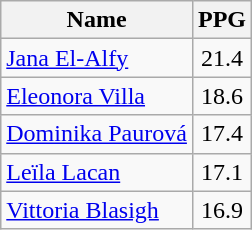<table class=wikitable>
<tr>
<th>Name</th>
<th>PPG</th>
</tr>
<tr>
<td> <a href='#'>Jana El-Alfy</a></td>
<td align=center>21.4</td>
</tr>
<tr>
<td> <a href='#'>Eleonora Villa</a></td>
<td align=center>18.6</td>
</tr>
<tr>
<td> <a href='#'>Dominika Paurová</a></td>
<td align=center>17.4</td>
</tr>
<tr>
<td> <a href='#'>Leïla Lacan</a></td>
<td align=center>17.1</td>
</tr>
<tr>
<td> <a href='#'>Vittoria Blasigh</a></td>
<td align=center>16.9</td>
</tr>
</table>
